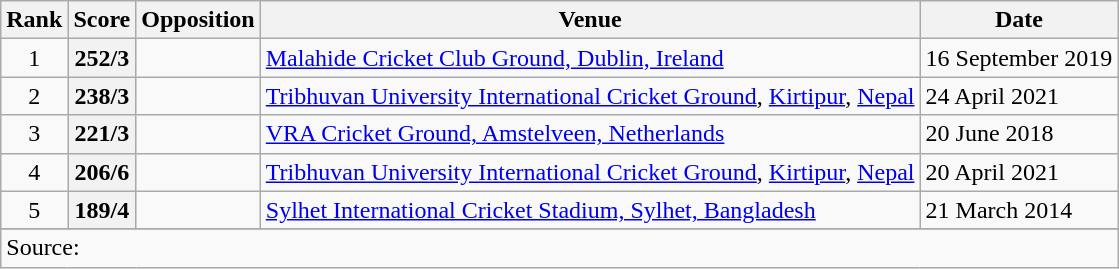<table class="wikitable plainrowheaders sortable">
<tr>
<th scope="col">Rank</th>
<th scope="col">Score</th>
<th scope="col">Opposition</th>
<th scope="col">Venue</th>
<th scope="col">Date</th>
</tr>
<tr>
<td align="center">1</td>
<th scope="row" style="text-align:center;">252/3</th>
<td></td>
<td><a href='#'>Malahide Cricket Club Ground, Dublin, Ireland</a></td>
<td>16 September 2019</td>
</tr>
<tr>
<td align="center">2</td>
<th scope="row" style="text-align:center;">238/3</th>
<td></td>
<td><a href='#'>Tribhuvan University International Cricket Ground</a>, <a href='#'>Kirtipur</a>, <a href='#'>Nepal</a></td>
<td>24 April 2021</td>
</tr>
<tr>
<td align="center">3</td>
<th scope="row" style="text-align:center;">221/3</th>
<td></td>
<td><a href='#'>VRA Cricket Ground, Amstelveen, Netherlands</a></td>
<td>20 June 2018</td>
</tr>
<tr>
<td align="center">4</td>
<th scope="row" style="text-align:center;">206/6</th>
<td></td>
<td><a href='#'>Tribhuvan University International Cricket Ground</a>, <a href='#'>Kirtipur</a>, <a href='#'>Nepal</a></td>
<td>20 April 2021</td>
</tr>
<tr>
<td align="center">5</td>
<th scope="row" style="text-align:center;">189/4</th>
<td></td>
<td><a href='#'>Sylhet International Cricket Stadium, Sylhet, Bangladesh</a></td>
<td>21 March 2014 </td>
</tr>
<tr>
</tr>
<tr class="sortbottom">
<td colspan="5">Source: </td>
</tr>
</table>
